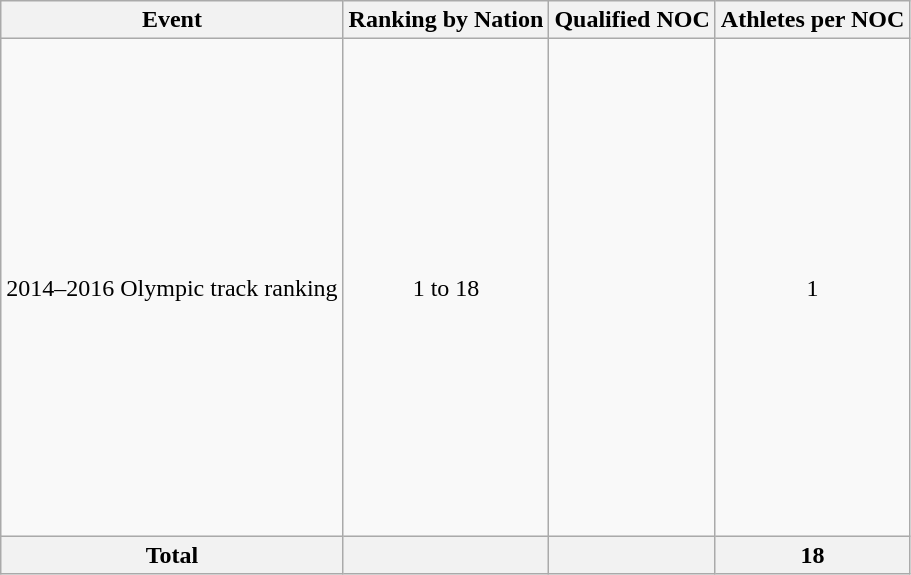<table class="wikitable">
<tr>
<th>Event</th>
<th>Ranking by Nation</th>
<th>Qualified NOC</th>
<th>Athletes per NOC</th>
</tr>
<tr>
<td>2014–2016 Olympic track ranking</td>
<td style="text-align:center;">1 to 18</td>
<td><br><br><br><br><br><br><br><br><br><br><br><br><br><br><br><br><br><br></td>
<td align=center>1</td>
</tr>
<tr>
<th>Total</th>
<th></th>
<th></th>
<th>18</th>
</tr>
</table>
